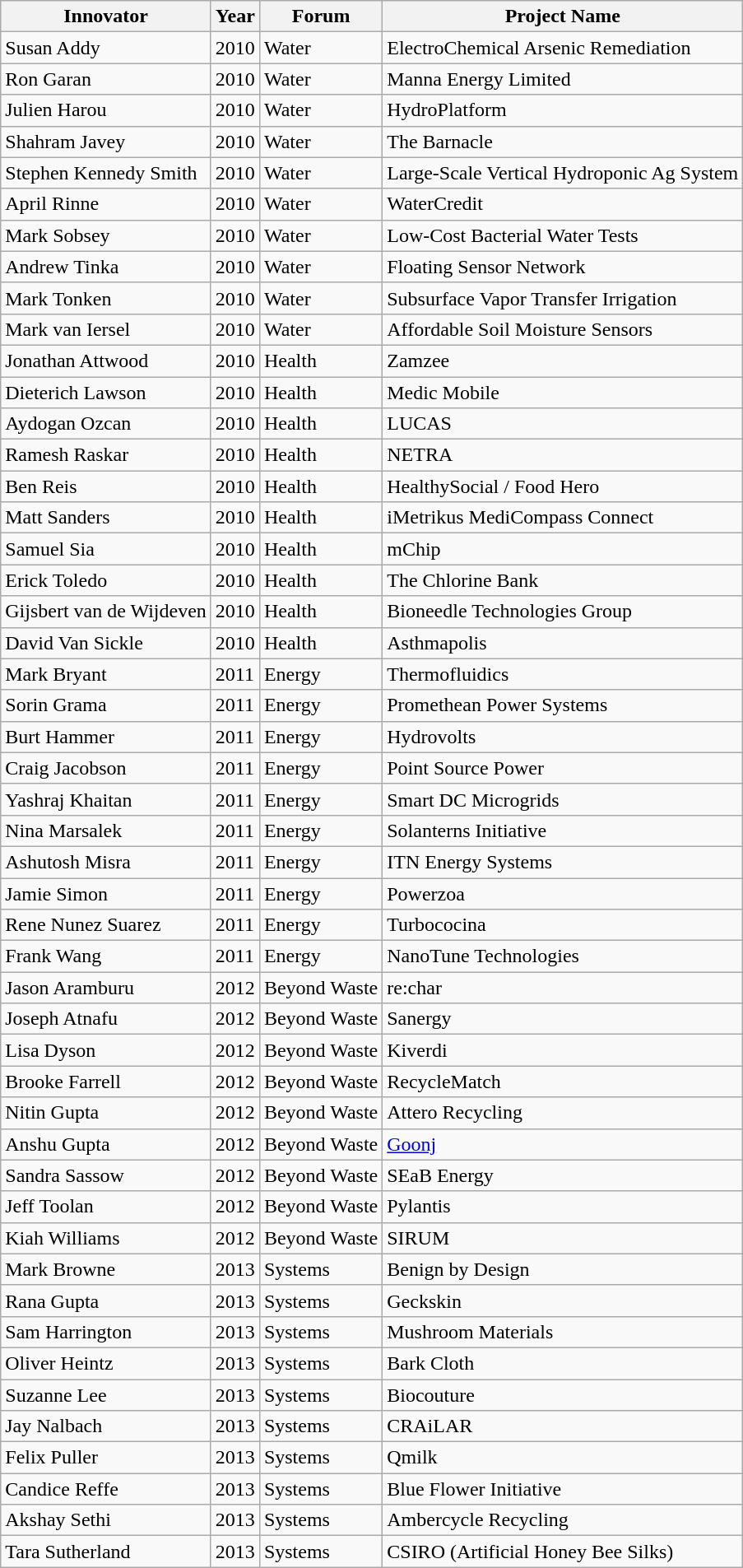<table class="wikitable">
<tr>
<th>Innovator</th>
<th>Year</th>
<th>Forum</th>
<th>Project Name</th>
</tr>
<tr>
<td>Susan Addy</td>
<td>2010</td>
<td>Water</td>
<td>ElectroChemical Arsenic Remediation</td>
</tr>
<tr>
<td>Ron Garan</td>
<td>2010</td>
<td>Water</td>
<td>Manna Energy Limited</td>
</tr>
<tr>
<td>Julien Harou</td>
<td>2010</td>
<td>Water</td>
<td>HydroPlatform</td>
</tr>
<tr>
<td>Shahram Javey</td>
<td>2010</td>
<td>Water</td>
<td>The Barnacle</td>
</tr>
<tr>
<td>Stephen Kennedy Smith</td>
<td>2010</td>
<td>Water</td>
<td>Large-Scale Vertical Hydroponic Ag System</td>
</tr>
<tr>
<td>April Rinne</td>
<td>2010</td>
<td>Water</td>
<td>WaterCredit</td>
</tr>
<tr>
<td>Mark Sobsey</td>
<td>2010</td>
<td>Water</td>
<td>Low-Cost Bacterial Water Tests</td>
</tr>
<tr>
<td>Andrew Tinka</td>
<td>2010</td>
<td>Water</td>
<td>Floating Sensor Network</td>
</tr>
<tr>
<td>Mark Tonken</td>
<td>2010</td>
<td>Water</td>
<td>Subsurface Vapor Transfer Irrigation</td>
</tr>
<tr>
<td>Mark van Iersel</td>
<td>2010</td>
<td>Water</td>
<td>Affordable Soil Moisture Sensors</td>
</tr>
<tr>
<td>Jonathan Attwood</td>
<td>2010</td>
<td>Health</td>
<td>Zamzee</td>
</tr>
<tr>
<td>Dieterich Lawson</td>
<td>2010</td>
<td>Health</td>
<td>Medic Mobile</td>
</tr>
<tr>
<td>Aydogan Ozcan</td>
<td>2010</td>
<td>Health</td>
<td>LUCAS</td>
</tr>
<tr>
<td>Ramesh Raskar</td>
<td>2010</td>
<td>Health</td>
<td>NETRA</td>
</tr>
<tr>
<td>Ben Reis</td>
<td>2010</td>
<td>Health</td>
<td>HealthySocial / Food Hero</td>
</tr>
<tr>
<td>Matt Sanders</td>
<td>2010</td>
<td>Health</td>
<td>iMetrikus MediCompass Connect</td>
</tr>
<tr>
<td>Samuel Sia</td>
<td>2010</td>
<td>Health</td>
<td>mChip</td>
</tr>
<tr>
<td>Erick Toledo</td>
<td>2010</td>
<td>Health</td>
<td>The Chlorine Bank</td>
</tr>
<tr>
<td>Gijsbert van de Wijdeven</td>
<td>2010</td>
<td>Health</td>
<td>Bioneedle Technologies Group</td>
</tr>
<tr>
<td>David Van Sickle</td>
<td>2010</td>
<td>Health</td>
<td>Asthmapolis</td>
</tr>
<tr>
<td>Mark Bryant</td>
<td>2011</td>
<td>Energy</td>
<td>Thermofluidics</td>
</tr>
<tr>
<td>Sorin Grama</td>
<td>2011</td>
<td>Energy</td>
<td>Promethean Power Systems</td>
</tr>
<tr>
<td>Burt Hammer</td>
<td>2011</td>
<td>Energy</td>
<td>Hydrovolts</td>
</tr>
<tr>
<td>Craig Jacobson</td>
<td>2011</td>
<td>Energy</td>
<td>Point Source Power</td>
</tr>
<tr>
<td>Yashraj Khaitan</td>
<td>2011</td>
<td>Energy</td>
<td>Smart DC Microgrids</td>
</tr>
<tr>
<td>Nina Marsalek</td>
<td>2011</td>
<td>Energy</td>
<td>Solanterns Initiative</td>
</tr>
<tr>
<td>Ashutosh Misra</td>
<td>2011</td>
<td>Energy</td>
<td>ITN Energy Systems</td>
</tr>
<tr>
<td>Jamie Simon</td>
<td>2011</td>
<td>Energy</td>
<td>Powerzoa</td>
</tr>
<tr>
<td>Rene Nunez Suarez</td>
<td>2011</td>
<td>Energy</td>
<td>Turbococina</td>
</tr>
<tr>
<td>Frank Wang</td>
<td>2011</td>
<td>Energy</td>
<td>NanoTune Technologies</td>
</tr>
<tr>
<td>Jason Aramburu</td>
<td>2012</td>
<td>Beyond Waste</td>
<td>re:char</td>
</tr>
<tr>
<td>Joseph Atnafu</td>
<td>2012</td>
<td>Beyond Waste</td>
<td>Sanergy</td>
</tr>
<tr>
<td>Lisa Dyson</td>
<td>2012</td>
<td>Beyond Waste</td>
<td>Kiverdi</td>
</tr>
<tr>
<td>Brooke Farrell</td>
<td>2012</td>
<td>Beyond Waste</td>
<td>RecycleMatch</td>
</tr>
<tr>
<td>Nitin Gupta</td>
<td>2012</td>
<td>Beyond Waste</td>
<td>Attero Recycling</td>
</tr>
<tr>
<td>Anshu Gupta</td>
<td>2012</td>
<td>Beyond Waste</td>
<td><a href='#'>Goonj</a></td>
</tr>
<tr>
<td>Sandra Sassow</td>
<td>2012</td>
<td>Beyond Waste</td>
<td>SEaB Energy</td>
</tr>
<tr>
<td>Jeff Toolan</td>
<td>2012</td>
<td>Beyond Waste</td>
<td>Pylantis</td>
</tr>
<tr>
<td>Kiah Williams</td>
<td>2012</td>
<td>Beyond Waste</td>
<td>SIRUM</td>
</tr>
<tr>
<td>Mark Browne</td>
<td>2013</td>
<td>Systems</td>
<td>Benign by Design</td>
</tr>
<tr>
<td>Rana Gupta</td>
<td>2013</td>
<td>Systems</td>
<td>Geckskin</td>
</tr>
<tr>
<td>Sam Harrington</td>
<td>2013</td>
<td>Systems</td>
<td>Mushroom Materials</td>
</tr>
<tr>
<td>Oliver Heintz</td>
<td>2013</td>
<td>Systems</td>
<td>Bark Cloth</td>
</tr>
<tr>
<td>Suzanne Lee</td>
<td>2013</td>
<td>Systems</td>
<td>Biocouture</td>
</tr>
<tr>
<td>Jay Nalbach</td>
<td>2013</td>
<td>Systems</td>
<td>CRAiLAR</td>
</tr>
<tr>
<td>Felix Puller</td>
<td>2013</td>
<td>Systems</td>
<td>Qmilk</td>
</tr>
<tr>
<td>Candice Reffe</td>
<td>2013</td>
<td>Systems</td>
<td>Blue Flower Initiative</td>
</tr>
<tr>
<td>Akshay Sethi</td>
<td>2013</td>
<td>Systems</td>
<td>Ambercycle Recycling</td>
</tr>
<tr>
<td>Tara Sutherland</td>
<td>2013</td>
<td>Systems</td>
<td>CSIRO (Artificial Honey Bee Silks)</td>
</tr>
</table>
